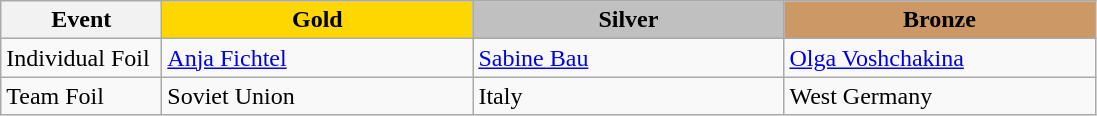<table class="wikitable">
<tr>
<th width="100">Event</th>
<th style="background-color:gold;" width="200"> Gold</th>
<th style="background-color:silver;" width="200"> Silver</th>
<th style="background-color:#CC9966;" width="200"> Bronze</th>
</tr>
<tr>
<td>Individual Foil</td>
<td> <a href='#'>Anja Fichtel</a></td>
<td> <a href='#'>Sabine Bau</a></td>
<td> <a href='#'>Olga Voshchakina</a></td>
</tr>
<tr>
<td>Team Foil</td>
<td> Soviet Union</td>
<td> Italy</td>
<td> West Germany</td>
</tr>
</table>
